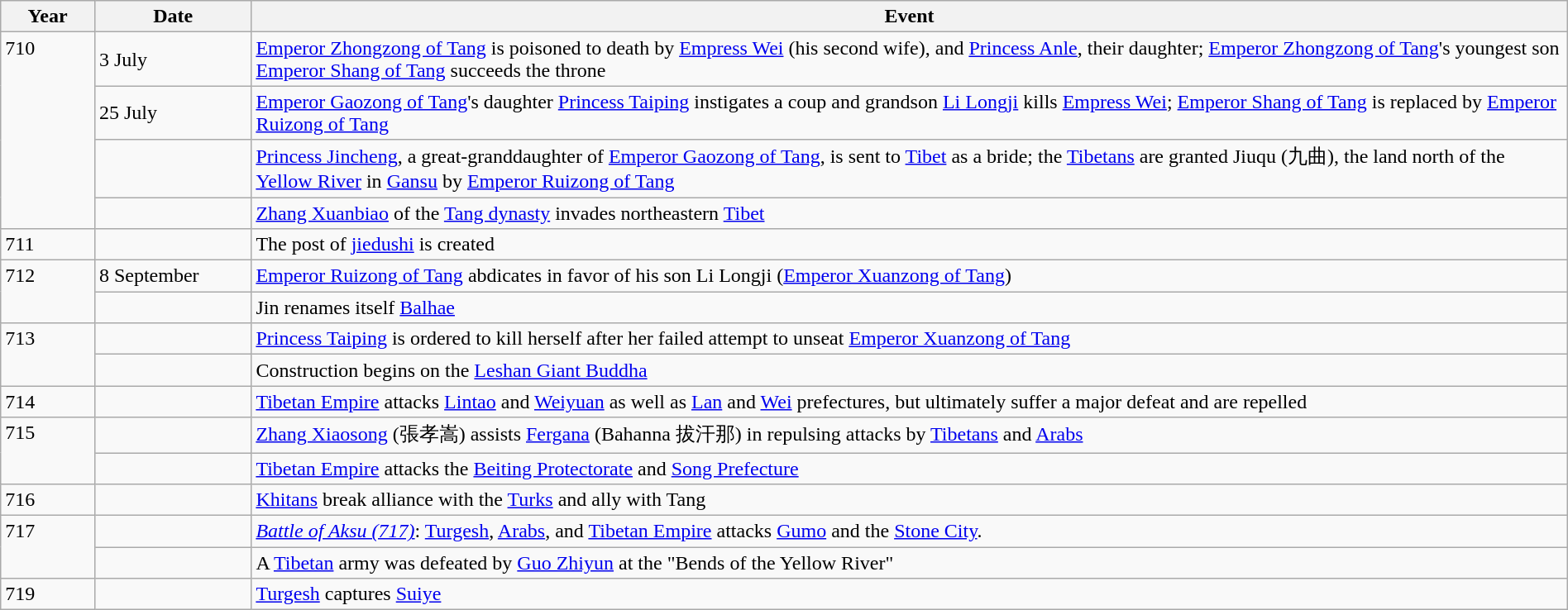<table class="wikitable" width="100%">
<tr>
<th style="width:6%">Year</th>
<th style="width:10%">Date</th>
<th>Event</th>
</tr>
<tr>
<td rowspan="4" valign="top">710</td>
<td>3 July</td>
<td><a href='#'>Emperor Zhongzong of Tang</a> is poisoned to death by <a href='#'>Empress Wei</a> (his second wife), and <a href='#'>Princess Anle</a>, their daughter; <a href='#'>Emperor Zhongzong of Tang</a>'s youngest son <a href='#'>Emperor Shang of Tang</a> succeeds the throne</td>
</tr>
<tr>
<td>25 July</td>
<td><a href='#'>Emperor Gaozong of Tang</a>'s daughter <a href='#'>Princess Taiping</a> instigates a coup and grandson <a href='#'>Li Longji</a> kills <a href='#'>Empress Wei</a>; <a href='#'>Emperor Shang of Tang</a> is replaced by <a href='#'>Emperor Ruizong of Tang</a></td>
</tr>
<tr>
<td></td>
<td><a href='#'>Princess Jincheng</a>, a great-granddaughter of <a href='#'>Emperor Gaozong of Tang</a>, is sent to <a href='#'>Tibet</a> as a bride; the <a href='#'>Tibetans</a> are granted Jiuqu (九曲), the land north of the <a href='#'>Yellow River</a> in <a href='#'>Gansu</a> by <a href='#'>Emperor Ruizong of Tang</a></td>
</tr>
<tr>
<td></td>
<td><a href='#'>Zhang Xuanbiao</a> of the <a href='#'>Tang dynasty</a> invades northeastern <a href='#'>Tibet</a></td>
</tr>
<tr>
<td>711</td>
<td></td>
<td>The post of <a href='#'>jiedushi</a> is created</td>
</tr>
<tr>
<td rowspan="2" valign="top">712</td>
<td>8 September</td>
<td><a href='#'>Emperor Ruizong of Tang</a> abdicates in favor of his son Li Longji (<a href='#'>Emperor Xuanzong of Tang</a>)</td>
</tr>
<tr>
<td></td>
<td>Jin renames itself <a href='#'>Balhae</a></td>
</tr>
<tr>
<td rowspan="2" valign="top">713</td>
<td></td>
<td><a href='#'>Princess Taiping</a> is ordered to kill herself after her failed attempt to unseat <a href='#'>Emperor Xuanzong of Tang</a></td>
</tr>
<tr>
<td></td>
<td>Construction begins on the <a href='#'>Leshan Giant Buddha</a></td>
</tr>
<tr>
<td>714</td>
<td></td>
<td><a href='#'>Tibetan Empire</a> attacks <a href='#'>Lintao</a> and <a href='#'>Weiyuan</a> as well as <a href='#'>Lan</a> and <a href='#'>Wei</a> prefectures, but ultimately suffer a major defeat and are repelled</td>
</tr>
<tr>
<td rowspan="2" valign="top">715</td>
<td></td>
<td><a href='#'>Zhang Xiaosong</a> (張孝嵩) assists <a href='#'>Fergana</a> (Bahanna 拔汗那) in repulsing attacks by <a href='#'>Tibetans</a> and <a href='#'>Arabs</a></td>
</tr>
<tr>
<td></td>
<td><a href='#'>Tibetan Empire</a> attacks the <a href='#'>Beiting Protectorate</a> and <a href='#'>Song Prefecture</a></td>
</tr>
<tr>
<td>716</td>
<td></td>
<td><a href='#'>Khitans</a> break alliance with the <a href='#'>Turks</a> and ally with Tang</td>
</tr>
<tr>
<td rowspan="2" valign="top">717</td>
<td></td>
<td><em><a href='#'>Battle of Aksu (717)</a></em>: <a href='#'>Turgesh</a>, <a href='#'>Arabs</a>, and <a href='#'>Tibetan Empire</a> attacks <a href='#'>Gumo</a> and the <a href='#'>Stone City</a>.</td>
</tr>
<tr>
<td></td>
<td>A <a href='#'>Tibetan</a> army was defeated by <a href='#'>Guo Zhiyun</a> at the "Bends of the Yellow River"</td>
</tr>
<tr>
<td>719</td>
<td></td>
<td><a href='#'>Turgesh</a> captures <a href='#'>Suiye</a></td>
</tr>
</table>
